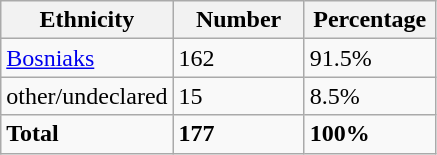<table class="wikitable">
<tr>
<th width="100px">Ethnicity</th>
<th width="80px">Number</th>
<th width="80px">Percentage</th>
</tr>
<tr>
<td><a href='#'>Bosniaks</a></td>
<td>162</td>
<td>91.5%</td>
</tr>
<tr>
<td>other/undeclared</td>
<td>15</td>
<td>8.5%</td>
</tr>
<tr>
<td><strong>Total</strong></td>
<td><strong>177</strong></td>
<td><strong>100%</strong></td>
</tr>
</table>
